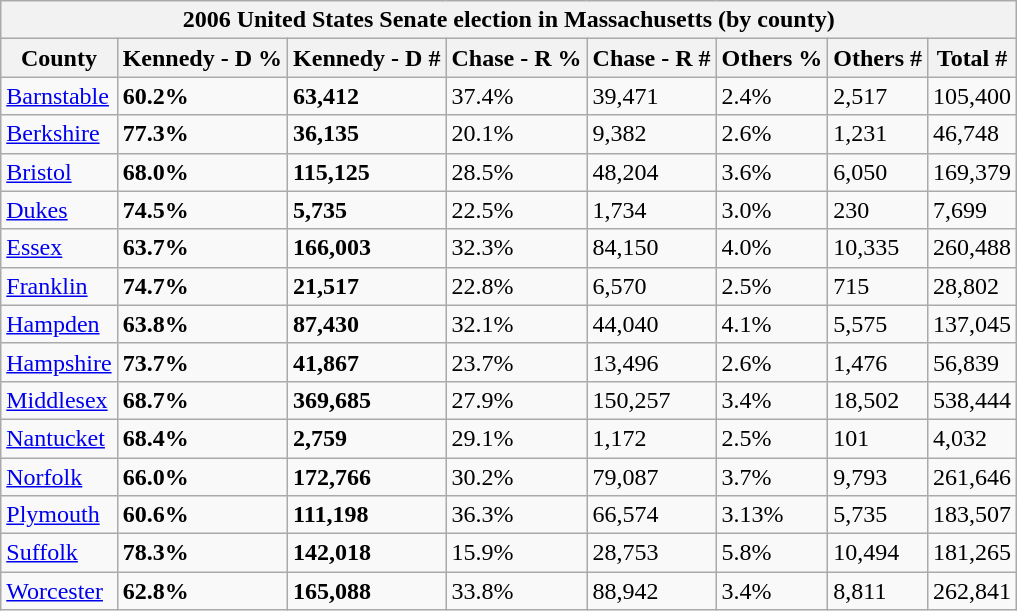<table class="wikitable sortable">
<tr>
<th colspan="8">2006 United States Senate election in Massachusetts (by county)</th>
</tr>
<tr>
<th>County</th>
<th>Kennedy - D %</th>
<th>Kennedy - D #</th>
<th>Chase - R %</th>
<th>Chase - R #</th>
<th>Others %</th>
<th>Others #</th>
<th>Total #</th>
</tr>
<tr>
<td><a href='#'>Barnstable</a></td>
<td><strong>60.2%</strong></td>
<td><strong>63,412</strong></td>
<td>37.4%</td>
<td>39,471</td>
<td>2.4%</td>
<td>2,517</td>
<td>105,400</td>
</tr>
<tr>
<td><a href='#'>Berkshire</a></td>
<td><strong>77.3%</strong></td>
<td><strong>36,135</strong></td>
<td>20.1%</td>
<td>9,382</td>
<td>2.6%</td>
<td>1,231</td>
<td>46,748</td>
</tr>
<tr>
<td><a href='#'>Bristol</a></td>
<td><strong>68.0%</strong></td>
<td><strong>115,125</strong></td>
<td>28.5%</td>
<td>48,204</td>
<td>3.6%</td>
<td>6,050</td>
<td>169,379</td>
</tr>
<tr>
<td><a href='#'>Dukes</a></td>
<td><strong>74.5%</strong></td>
<td><strong>5,735</strong></td>
<td>22.5%</td>
<td>1,734</td>
<td>3.0%</td>
<td>230</td>
<td>7,699</td>
</tr>
<tr>
<td><a href='#'>Essex</a></td>
<td><strong>63.7%</strong></td>
<td><strong>166,003</strong></td>
<td>32.3%</td>
<td>84,150</td>
<td>4.0%</td>
<td>10,335</td>
<td>260,488</td>
</tr>
<tr>
<td><a href='#'>Franklin</a></td>
<td><strong>74.7%</strong></td>
<td><strong>21,517</strong></td>
<td>22.8%</td>
<td>6,570</td>
<td>2.5%</td>
<td>715</td>
<td>28,802</td>
</tr>
<tr>
<td><a href='#'>Hampden</a></td>
<td><strong>63.8%</strong></td>
<td><strong>87,430</strong></td>
<td>32.1%</td>
<td>44,040</td>
<td>4.1%</td>
<td>5,575</td>
<td>137,045</td>
</tr>
<tr>
<td><a href='#'>Hampshire</a></td>
<td><strong>73.7%</strong></td>
<td><strong>41,867</strong></td>
<td>23.7%</td>
<td>13,496</td>
<td>2.6%</td>
<td>1,476</td>
<td>56,839</td>
</tr>
<tr>
<td><a href='#'>Middlesex</a></td>
<td><strong>68.7%</strong></td>
<td><strong>369,685</strong></td>
<td>27.9%</td>
<td>150,257</td>
<td>3.4%</td>
<td>18,502</td>
<td>538,444</td>
</tr>
<tr>
<td><a href='#'>Nantucket</a></td>
<td><strong>68.4%</strong></td>
<td><strong>2,759</strong></td>
<td>29.1%</td>
<td>1,172</td>
<td>2.5%</td>
<td>101</td>
<td>4,032</td>
</tr>
<tr>
<td><a href='#'>Norfolk</a></td>
<td><strong>66.0%</strong></td>
<td><strong>172,766</strong></td>
<td>30.2%</td>
<td>79,087</td>
<td>3.7%</td>
<td>9,793</td>
<td>261,646</td>
</tr>
<tr>
<td><a href='#'>Plymouth</a></td>
<td><strong>60.6%</strong></td>
<td><strong>111,198</strong></td>
<td>36.3%</td>
<td>66,574</td>
<td>3.13%</td>
<td>5,735</td>
<td>183,507</td>
</tr>
<tr>
<td><a href='#'>Suffolk</a></td>
<td><strong>78.3%</strong></td>
<td><strong>142,018</strong></td>
<td>15.9%</td>
<td>28,753</td>
<td>5.8%</td>
<td>10,494</td>
<td>181,265</td>
</tr>
<tr>
<td><a href='#'>Worcester</a></td>
<td><strong>62.8%</strong></td>
<td><strong>165,088</strong></td>
<td>33.8%</td>
<td>88,942</td>
<td>3.4%</td>
<td>8,811</td>
<td>262,841</td>
</tr>
</table>
